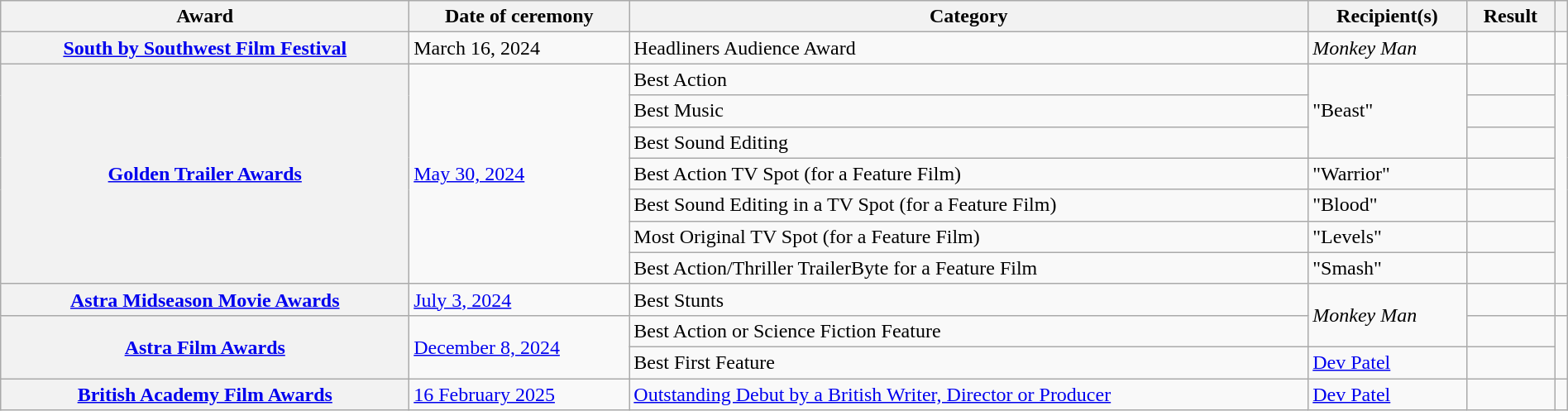<table class="wikitable plainrowheaders sortable" style="width:100%;">
<tr>
<th scope="col">Award</th>
<th scope="col">Date of ceremony</th>
<th scope="col">Category</th>
<th scope="col">Recipient(s)</th>
<th>Result</th>
<th class="unsortable" scope="col"></th>
</tr>
<tr>
<th scope="row"><a href='#'>South by Southwest Film Festival</a></th>
<td>March 16, 2024</td>
<td>Headliners Audience Award</td>
<td><em>Monkey Man</em></td>
<td></td>
<td align="center"></td>
</tr>
<tr>
<th rowspan="7" scope="row"><a href='#'>Golden Trailer Awards</a></th>
<td rowspan="7"><a href='#'>May 30, 2024</a></td>
<td>Best Action</td>
<td rowspan="3">"Beast"</td>
<td></td>
<td rowspan="7" align="center"></td>
</tr>
<tr>
<td>Best Music</td>
<td></td>
</tr>
<tr>
<td>Best Sound Editing</td>
<td></td>
</tr>
<tr>
<td>Best Action TV Spot (for a Feature Film)</td>
<td>"Warrior"</td>
<td></td>
</tr>
<tr>
<td>Best Sound Editing in a TV Spot (for a Feature Film)</td>
<td>"Blood"</td>
<td></td>
</tr>
<tr>
<td>Most Original TV Spot (for a Feature Film)</td>
<td>"Levels"</td>
<td></td>
</tr>
<tr>
<td>Best Action/Thriller TrailerByte for a Feature Film</td>
<td>"Smash"</td>
<td></td>
</tr>
<tr>
<th scope="row"><a href='#'>Astra Midseason Movie Awards</a></th>
<td><a href='#'>July 3, 2024</a></td>
<td>Best Stunts</td>
<td rowspan="2"><em>Monkey Man</em></td>
<td></td>
<td align="center"></td>
</tr>
<tr>
<th rowspan="2" scope="row"><a href='#'>Astra Film Awards</a></th>
<td rowspan="2"><a href='#'>December 8, 2024</a></td>
<td>Best Action or Science Fiction Feature</td>
<td></td>
<td rowspan="2" align="center"></td>
</tr>
<tr>
<td>Best First Feature</td>
<td><a href='#'>Dev Patel</a></td>
<td></td>
</tr>
<tr>
<th scope="row"><a href='#'>British Academy Film Awards</a></th>
<td><a href='#'>16 February 2025</a></td>
<td><a href='#'>Outstanding Debut by a British Writer, Director or Producer</a></td>
<td><a href='#'>Dev Patel</a></td>
<td></td>
<td></td>
</tr>
</table>
